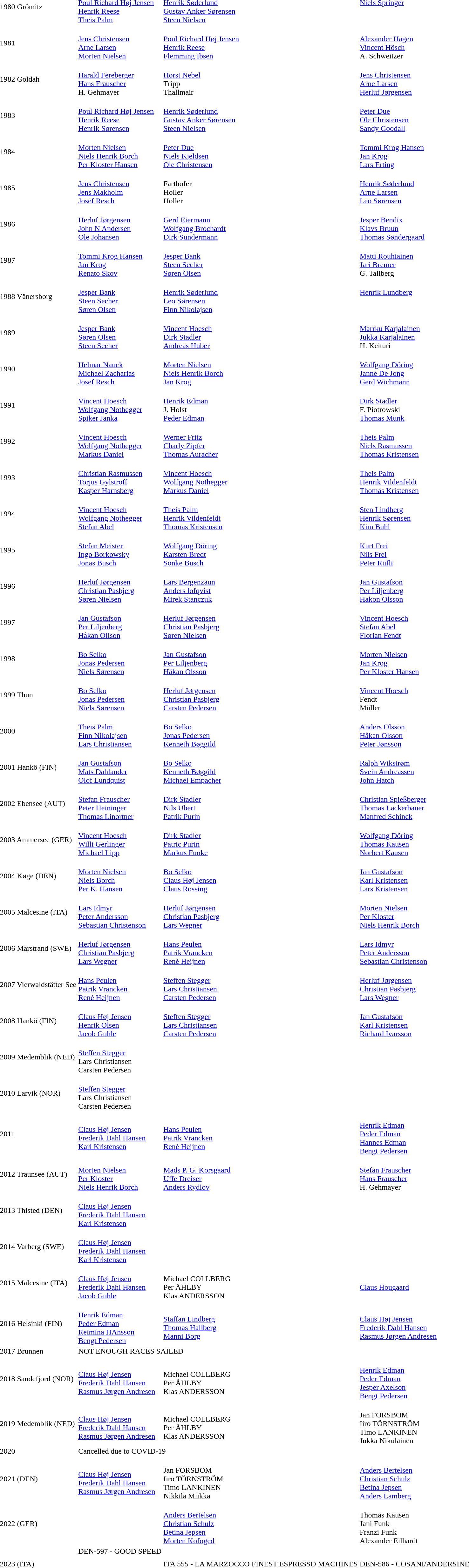<table>
<tr>
<td>1980 Grömitz</td>
<td><br><a href='#'>Poul Richard Høj Jensen</a><br><a href='#'>Henrik Reese</a><br><a href='#'>Theis Palm</a></td>
<td><br><a href='#'>Henrik Søderlund</a><br><a href='#'>Gustav Anker Sørensen</a><br><a href='#'>Steen Nielsen</a></td>
<td><br><a href='#'>Niels Springer</a><br> <br> </td>
</tr>
<tr>
<td>1981</td>
<td><br><a href='#'>Jens Christensen</a><br><a href='#'>Arne Larsen</a><br><a href='#'>Morten Nielsen</a></td>
<td><br><a href='#'>Poul Richard Høj Jensen</a><br><a href='#'>Henrik Reese</a><br><a href='#'>Flemming Ibsen</a></td>
<td><br><a href='#'>Alexander Hagen</a><br><a href='#'>Vincent Hösch</a><br>A. Schweitzer</td>
</tr>
<tr>
<td>1982 Goldah</td>
<td><br><a href='#'>Harald Fereberger</a><br><a href='#'>Hans Frauscher</a><br>H. Gehmayer</td>
<td><br><a href='#'>Horst Nebel</a><br>Tripp<br>Thallmair</td>
<td><br><a href='#'>Jens Christensen</a><br><a href='#'>Arne Larsen</a><br><a href='#'>Herluf Jørgensen</a></td>
</tr>
<tr>
<td>1983</td>
<td><br><a href='#'>Poul Richard Høj Jensen</a><br><a href='#'>Henrik Reese</a><br><a href='#'>Henrik Sørensen</a></td>
<td><br><a href='#'>Henrik Søderlund</a><br><a href='#'>Gustav Anker Sørensen</a><br><a href='#'>Steen Nielsen</a></td>
<td><br><a href='#'>Peter Due</a><br><a href='#'>Ole Christensen</a><br><a href='#'>Sandy Goodall</a></td>
</tr>
<tr>
<td>1984</td>
<td><br><a href='#'>Morten Nielsen</a><br><a href='#'>Niels Henrik Borch</a><br><a href='#'>Per Kloster Hansen</a></td>
<td><br><a href='#'>Peter Due</a><br><a href='#'>Niels Kjeldsen</a><br><a href='#'>Ole Christensen</a></td>
<td><br><a href='#'>Tommi Krog Hansen</a><br><a href='#'>Jan Krog</a><br><a href='#'>Lars Erting</a></td>
</tr>
<tr>
<td>1985</td>
<td><br><a href='#'>Jens Christensen</a><br><a href='#'>Jens Makholm</a><br><a href='#'>Josef Resch</a></td>
<td><br>Farthofer<br>Holler<br>Holler</td>
<td><br><a href='#'>Henrik Søderlund</a><br><a href='#'>Arne Larsen</a><br><a href='#'>Leo Sørensen</a></td>
</tr>
<tr>
<td>1986</td>
<td><br><a href='#'>Herluf Jørgensen</a><br><a href='#'>John N Andersen</a><br><a href='#'>Ole Johansen</a></td>
<td><br><a href='#'>Gerd Eiermann</a><br><a href='#'>Wolfgang Brochardt</a><br><a href='#'>Dirk Sundermann</a></td>
<td><br><a href='#'>Jesper Bendix</a><br><a href='#'>Klavs Bruun</a><br><a href='#'>Thomas Søndergaard</a></td>
</tr>
<tr>
<td>1987</td>
<td><br><a href='#'>Tommi Krog Hansen</a><br><a href='#'>Jan Krog</a><br><a href='#'>Renato Skov</a></td>
<td><br><a href='#'>Jesper Bank</a><br><a href='#'>Steen Secher</a><br><a href='#'>Søren Olsen</a></td>
<td><br><a href='#'>Matti Rouhiainen</a><br><a href='#'>Jari Bremer</a><br>G. Tallberg</td>
</tr>
<tr>
<td>1988 Vänersborg</td>
<td><br><a href='#'>Jesper Bank</a><br><a href='#'>Steen Secher</a><br><a href='#'>Søren Olsen</a></td>
<td><br><a href='#'>Henrik Søderlund</a><br><a href='#'>Leo Sørensen</a><br><a href='#'>Finn Nikolajsen</a></td>
<td><br><a href='#'>Henrik Lundberg</a><br> <br> </td>
</tr>
<tr>
<td>1989</td>
<td><br><a href='#'>Jesper Bank</a><br><a href='#'>Søren Olsen</a><br><a href='#'>Steen Secher</a></td>
<td><br><a href='#'>Vincent Hoesch</a><br><a href='#'>Dirk Stadler</a><br><a href='#'>Andreas Huber</a></td>
<td><br><a href='#'>Marrku Karjalainen</a><br><a href='#'>Jukka Karjalainen</a><br>H. Keituri</td>
</tr>
<tr>
<td>1990</td>
<td><br><a href='#'>Helmar Nauck</a><br><a href='#'>Michael Zacharias</a><br><a href='#'>Josef Resch</a></td>
<td><br><a href='#'>Morten Nielsen</a><br><a href='#'>Niels Henrik Borch</a><br><a href='#'>Jan Krog</a></td>
<td><br><a href='#'>Wolfgang Döring</a><br><a href='#'>Janne De Jong</a><br><a href='#'>Gerd Wichmann</a></td>
</tr>
<tr>
<td>1991</td>
<td><br><a href='#'>Vincent Hoesch</a><br><a href='#'>Wolfgang Nothegger</a><br><a href='#'>Spiker Janka</a></td>
<td><br><a href='#'>Henrik Edman</a><br>J. Holst<br><a href='#'>Peder Edman</a></td>
<td><br><a href='#'>Dirk Stadler</a><br>F. Piotrowski<br><a href='#'>Thomas Munk</a></td>
</tr>
<tr>
<td>1992</td>
<td><br><a href='#'>Vincent Hoesch</a><br><a href='#'>Wolfgang Nothegger</a><br><a href='#'>Markus Daniel</a></td>
<td><br><a href='#'>Werner Fritz</a><br><a href='#'>Charly Zipfer</a><br><a href='#'>Thomas Auracher</a></td>
<td><br><a href='#'>Theis Palm</a><br><a href='#'>Niels Rasmussen</a><br><a href='#'>Thomas Kristensen</a></td>
</tr>
<tr>
<td>1993</td>
<td><br><a href='#'>Christian Rasmussen</a><br><a href='#'>Torjus Gylstroff</a><br><a href='#'>Kasper Harnsberg</a></td>
<td><br><a href='#'>Vincent Hoesch</a><br><a href='#'>Wolfgang Nothegger</a><br><a href='#'>Markus Daniel</a></td>
<td><br><a href='#'>Theis Palm</a><br><a href='#'>Henrik Vildenfeldt</a><br><a href='#'>Thomas Kristensen</a></td>
</tr>
<tr>
<td>1994</td>
<td><br><a href='#'>Vincent Hoesch</a><br><a href='#'>Wolfgang Nothegger</a><br><a href='#'>Stefan Abel</a></td>
<td><br><a href='#'>Theis Palm</a><br><a href='#'>Henrik Vildenfeldt</a><br><a href='#'>Thomas Kristensen</a></td>
<td><br><a href='#'>Sten Lindberg</a><br><a href='#'>Henrik Sørensen</a><br><a href='#'>Kim Buhl</a></td>
</tr>
<tr>
<td>1995</td>
<td><br><a href='#'>Stefan Meister</a><br><a href='#'>Ingo Borkowsky</a><br><a href='#'>Jonas Busch</a></td>
<td><br><a href='#'>Wolfgang Döring</a><br><a href='#'>Karsten Bredt</a><br><a href='#'>Sönke Busch</a></td>
<td><br><a href='#'>Kurt Frei</a><br><a href='#'>Nils Frei</a><br><a href='#'>Peter Rüfli</a></td>
</tr>
<tr>
<td>1996</td>
<td><br><a href='#'>Herluf Jørgensen</a><br><a href='#'>Christian Pasbjerg</a><br><a href='#'>Søren Nielsen</a></td>
<td><br><a href='#'>Lars Bergenzaun</a><br><a href='#'>Anders lofqvist</a><br><a href='#'>Mirek Stanczuk</a></td>
<td><br><a href='#'>Jan Gustafson</a><br><a href='#'>Per Liljenberg</a><br><a href='#'>Hakon Olsson</a></td>
</tr>
<tr>
<td>1997</td>
<td><br><a href='#'>Jan Gustafson</a><br><a href='#'>Per Liljenberg</a><br><a href='#'>Håkan Ollson</a></td>
<td><br><a href='#'>Herluf Jørgensen</a><br><a href='#'>Christian Pasbjerg</a><br><a href='#'>Søren Nielsen</a></td>
<td><br><a href='#'>Vincent Hoesch</a><br><a href='#'>Stefan Abel</a><br><a href='#'>Florian Fendt</a></td>
</tr>
<tr>
<td>1998</td>
<td><br><a href='#'>Bo Selko</a><br><a href='#'>Jonas Pedersen</a><br><a href='#'>Niels Sørensen</a></td>
<td><br><a href='#'>Jan Gustafson</a><br><a href='#'>Per Liljenberg</a><br><a href='#'>Håkan Olsson</a></td>
<td><br><a href='#'>Morten Nielsen</a><br><a href='#'>Jan Krog</a><br><a href='#'>Per Kloster Hansen</a></td>
</tr>
<tr>
<td>1999 Thun</td>
<td><br><a href='#'>Bo Selko</a><br><a href='#'>Jonas Pedersen</a><br><a href='#'>Niels Sørensen</a></td>
<td><br><a href='#'>Herluf Jørgensen</a><br><a href='#'>Christian Pasbjerg</a><br><a href='#'>Carsten Pedersen</a></td>
<td><br><a href='#'>Vincent Hoesch</a><br>Fendt<br>Müller</td>
</tr>
<tr>
<td>2000</td>
<td><br><a href='#'>Theis Palm</a><br><a href='#'>Finn Nikolajsen</a><br><a href='#'>Lars Christiansen</a></td>
<td><br><a href='#'>Bo Selko</a><br><a href='#'>Jonas Pedersen</a><br><a href='#'>Kenneth Bøggild</a></td>
<td><br><a href='#'>Anders Olsson</a><br><a href='#'>Håkan Olsson</a><br><a href='#'>Peter Jønsson</a></td>
</tr>
<tr>
<td>2001 Hankö (FIN)</td>
<td><br><a href='#'>Jan Gustafson</a><br><a href='#'>Mats Dahlander</a><br><a href='#'>Olof Lundquist</a></td>
<td><br><a href='#'>Bo Selko</a><br><a href='#'>Kenneth Bøggild</a><br><a href='#'>Michael Empacher</a></td>
<td><br><a href='#'>Ralph Wikstrøm</a><br><a href='#'>Svein Andreassen</a><br><a href='#'>John Hatch</a></td>
</tr>
<tr>
<td>2002 Ebensee (AUT)</td>
<td><br><a href='#'>Stefan Frauscher</a><br><a href='#'>Peter Heininger</a><br><a href='#'>Thomas Linortner</a></td>
<td><br><a href='#'>Dirk Stadler</a><br><a href='#'>Nils Ubert</a><br><a href='#'>Patrik Purin</a></td>
<td><br><a href='#'>Christian Spießberger</a><br><a href='#'>Thomas Lackerbauer</a><br><a href='#'>Manfred Schinck</a></td>
</tr>
<tr>
<td>2003 Ammersee (GER)</td>
<td><br><a href='#'>Vincent Hoesch</a><br><a href='#'>Willi Gerlinger</a><br><a href='#'>Michael Lipp</a></td>
<td><br><a href='#'>Dirk Stadler</a><br><a href='#'>Patric Purin</a><br><a href='#'>Markus Funke</a></td>
<td><br><a href='#'>Wolfgang Döring</a><br><a href='#'>Thomas Kausen</a><br><a href='#'>Norbert Kausen</a></td>
<td></td>
</tr>
<tr>
<td>2004 Køge (DEN)</td>
<td><br><a href='#'>Morten Nielsen</a><br><a href='#'>Niels Borch</a><br><a href='#'>Per K. Hansen</a></td>
<td><br><a href='#'>Bo Selko</a><br><a href='#'>Claus Høj Jensen</a><br><a href='#'>Claus Rossing</a></td>
<td><br><a href='#'>Jan Gustafson</a><br><a href='#'>Karl Kristensen</a><br><a href='#'>Lars Kristensen</a></td>
</tr>
<tr>
<td>2005 Malcesine (ITA)</td>
<td><br><a href='#'>Lars Idmyr</a><br><a href='#'>Peter Andersson</a><br><a href='#'>Sebastian Christenson</a></td>
<td><br><a href='#'>Herluf Jørgensen</a><br><a href='#'>Christian Pasbjerg</a><br><a href='#'>Lars Wegner</a></td>
<td><br><a href='#'>Morten Nielsen</a><br><a href='#'>Per Kloster</a><br><a href='#'>Niels Henrik Borch</a></td>
</tr>
<tr>
<td>2006 Marstrand (SWE)</td>
<td><br><a href='#'>Herluf Jørgensen</a><br><a href='#'>Christian Pasbjerg</a><br><a href='#'>Lars Wegner</a></td>
<td><br><a href='#'>Hans Peulen</a><br><a href='#'>Patrik Vrancken</a><br><a href='#'>René Heijnen</a></td>
<td><br><a href='#'>Lars Idmyr</a><br><a href='#'>Peter Andersson</a><br><a href='#'>Sebastian Christenson</a></td>
</tr>
<tr>
<td>2007 Vierwaldstätter See</td>
<td><br><a href='#'>Hans Peulen</a><br><a href='#'>Patrik Vrancken</a><br><a href='#'>René Heijnen</a></td>
<td><br><a href='#'>Steffen Stegger</a><br><a href='#'>Lars Christiansen</a><br><a href='#'>Carsten Pedersen</a></td>
<td><br><a href='#'>Herluf Jørgensen</a><br><a href='#'>Christian Pasbjerg</a><br><a href='#'>Lars Wegner</a></td>
</tr>
<tr>
<td>2008 Hankö (FIN)</td>
<td><br><a href='#'>Claus Høj Jensen</a><br><a href='#'>Henrik Olsen</a><br><a href='#'>Jacob Guhle</a></td>
<td><br><a href='#'>Steffen Stegger</a><br><a href='#'>Lars Christiansen</a><br><a href='#'>Carsten Pedersen</a></td>
<td><br><a href='#'>Jan Gustafson</a><br><a href='#'>Karl Kristensen</a><br><a href='#'>Richard Ivarsson</a></td>
</tr>
<tr>
<td>2009 Medemblik (NED)</td>
<td><br><a href='#'>Steffen Stegger</a><br>Lars Christiansen<br>Carsten Pedersen</td>
<td></td>
<td></td>
</tr>
<tr>
<td>2010 Larvik (NOR)</td>
<td><br><a href='#'>Steffen Stegger</a><br>Lars Christiansen<br>Carsten Pedersen</td>
<td></td>
<td></td>
</tr>
<tr>
<td>2011</td>
<td><br><a href='#'>Claus Høj Jensen</a><br><a href='#'>Frederik Dahl Hansen</a><br><a href='#'>Karl Kristensen</a></td>
<td><br><a href='#'>Hans Peulen</a><br><a href='#'>Patrik Vrancken</a><br><a href='#'>René Heijnen</a></td>
<td><br><a href='#'>Henrik Edman</a><br><a href='#'>Peder Edman</a><br><a href='#'>Hannes Edman</a><br><a href='#'>Bengt Pedersen</a></td>
<td></td>
</tr>
<tr>
<td>2012 Traunsee (AUT)</td>
<td><br><a href='#'>Morten Nielsen</a><br><a href='#'>Per Kloster</a><br><a href='#'>Niels Henrik Borch</a></td>
<td><br><a href='#'>Mads P. G. Korsgaard</a><br><a href='#'>Uffe Dreiser</a><br><a href='#'>Anders Rydlov</a></td>
<td><br><a href='#'>Stefan Frauscher</a><br><a href='#'>Hans Frauscher</a><br>H. Gehmayer</td>
<td></td>
</tr>
<tr>
<td>2013 Thisted (DEN)</td>
<td><br><a href='#'>Claus Høj Jensen</a><br><a href='#'>Frederik Dahl Hansen</a><br><a href='#'>Karl Kristensen</a></td>
<td></td>
<td></td>
<td></td>
</tr>
<tr>
<td>2014 Varberg (SWE)</td>
<td><br><a href='#'>Claus Høj Jensen</a><br><a href='#'>Frederik Dahl Hansen</a><br><a href='#'>Karl Kristensen</a></td>
<td></td>
<td></td>
<td></td>
</tr>
<tr>
<td>2015 Malcesine (ITA)</td>
<td><br><a href='#'>Claus Høj Jensen</a><br><a href='#'>Frederik Dahl Hansen</a><br><a href='#'>Jacob Guhle</a></td>
<td><br> Michael COLLBERG<br>Per ÅHLBY<br>Klas ANDERSSON</td>
<td><br><a href='#'>Claus Hougaard</a></td>
<td></td>
</tr>
<tr>
<td>2016 Helsinki (FIN)</td>
<td><br><a href='#'>Henrik Edman</a><br><a href='#'>Peder Edman</a><br><a href='#'>Reimina HAnsson</a><br><a href='#'>Bengt Pedersen</a></td>
<td><br><a href='#'>Staffan Lindberg</a><br><a href='#'>Thomas Hallberg</a><br><a href='#'>Manni Borg</a></td>
<td><br><a href='#'>Claus Høj Jensen</a><br><a href='#'>Frederik Dahl Hansen</a><br><a href='#'>Rasmus Jørgen Andresen</a></td>
<td></td>
</tr>
<tr>
<td>2017 Brunnen</td>
<td colspan=3>NOT ENOUGH RACES SAILED</td>
<td></td>
</tr>
<tr>
<td>2018 Sandefjord (NOR)</td>
<td><br><a href='#'>Claus Høj Jensen</a><br><a href='#'>Frederik Dahl Hansen</a><br><a href='#'>Rasmus Jørgen Andresen</a></td>
<td><br> Michael COLLBERG<br>Per ÅHLBY<br>Klas ANDERSSON</td>
<td><br><a href='#'>Henrik Edman</a><br><a href='#'>Peder Edman</a><br><a href='#'>Jesper Axelson</a><br><a href='#'>Bengt Pedersen</a></td>
<td></td>
</tr>
<tr>
<td>2019 Medemblik (NED)</td>
<td><br><a href='#'>Claus Høj Jensen</a><br><a href='#'>Frederik Dahl Hansen</a><br><a href='#'>Rasmus Jørgen Andresen</a></td>
<td><br> Michael COLLBERG<br>Per ÅHLBY<br>Klas ANDERSSON</td>
<td><br> Jan FORSBOM<br>Iiro TÖRNSTRÖM<br>Timo LANKINEN<br>Jukka Nikulainen<br></td>
<td></td>
</tr>
<tr>
<td>2020</td>
<td colspan=3>Cancelled due to COVID-19</td>
<td></td>
</tr>
<tr>
<td>2021 (DEN)</td>
<td><br><a href='#'>Claus Høj Jensen</a><br><a href='#'>Frederik Dahl Hansen</a><br><a href='#'>Rasmus Jørgen Andresen</a></td>
<td><br> Jan FORSBOM<br>Iiro TÖRNSTRÖM<br>Timo LANKINEN<br>Nikkilä Miikka<br></td>
<td><br><a href='#'>Anders Bertelsen</a><br><a href='#'>Christian Schulz</a><br><a href='#'>Betina Jepsen</a><br><a href='#'>Anders Lamberg</a></td>
<td></td>
</tr>
<tr>
<td>2022 (GER)</td>
<td><br><br></td>
<td><br><a href='#'>Anders Bertelsen</a><br><a href='#'>Christian Schulz</a><br><a href='#'>Betina Jepsen</a><br><a href='#'>Morten Kofoged</a></td>
<td><br> Thomas Kausen<br>Jani Funk<br>Franzi Funk<br>Alexander Eilhardt</td>
<td></td>
</tr>
<tr>
<td>2023 (ITA)</td>
<td>DEN-597 - GOOD SPEED <br><br><br><br></td>
<td>ITA 555 - LA MARZOCCO FINEST ESPRESSO MACHINES<br></td>
<td>DEN-586 - COSANI/ANDERSINE</td>
<td></td>
</tr>
</table>
